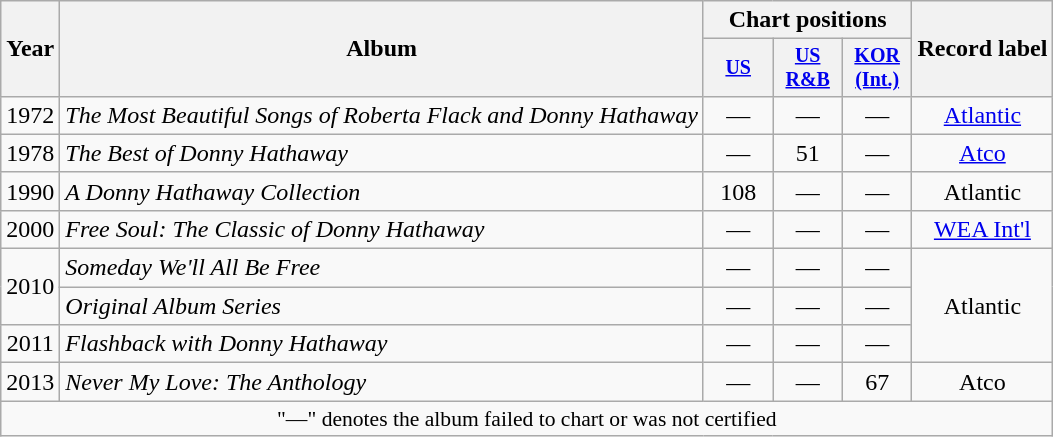<table class="wikitable" style="text-align:center">
<tr>
<th rowspan="2">Year</th>
<th rowspan="2">Album</th>
<th colspan="3">Chart positions</th>
<th rowspan="2">Record label</th>
</tr>
<tr style="font-size:smaller">
<th style="width:40px;"><a href='#'>US</a><br></th>
<th style="width:40px;"><a href='#'>US R&B</a><br></th>
<th style="width:40px;"><a href='#'>KOR (Int.)</a><br></th>
</tr>
<tr>
<td>1972</td>
<td style="text-align:left;"><em>The Most Beautiful Songs of Roberta Flack and Donny Hathaway</em></td>
<td>—</td>
<td>—</td>
<td>—</td>
<td><a href='#'>Atlantic</a></td>
</tr>
<tr>
<td>1978</td>
<td style="text-align:left;"><em>The Best of Donny Hathaway</em></td>
<td>—</td>
<td>51</td>
<td>—</td>
<td><a href='#'>Atco</a></td>
</tr>
<tr>
<td>1990</td>
<td style="text-align:left;"><em>A Donny Hathaway Collection</em></td>
<td>108</td>
<td>—</td>
<td>—</td>
<td>Atlantic</td>
</tr>
<tr>
<td>2000</td>
<td style="text-align:left;"><em>Free Soul: The Classic of Donny Hathaway</em></td>
<td>—</td>
<td>—</td>
<td>—</td>
<td><a href='#'>WEA Int'l</a></td>
</tr>
<tr>
<td rowspan="2">2010</td>
<td style="text-align:left;"><em>Someday We'll All Be Free</em></td>
<td>—</td>
<td>—</td>
<td>—</td>
<td rowspan="3">Atlantic</td>
</tr>
<tr>
<td style="text-align:left;"><em>Original Album Series</em></td>
<td>—</td>
<td>—</td>
<td>—</td>
</tr>
<tr>
<td>2011</td>
<td style="text-align:left;"><em>Flashback with Donny Hathaway</em></td>
<td>—</td>
<td>—</td>
<td>—</td>
</tr>
<tr>
<td>2013</td>
<td style="text-align:left;"><em>Never My Love: The Anthology</em></td>
<td>—</td>
<td>—</td>
<td>67</td>
<td>Atco</td>
</tr>
<tr>
<td colspan="6" style="font-size:90%;">"—" denotes the album failed to chart or was not certified</td>
</tr>
</table>
